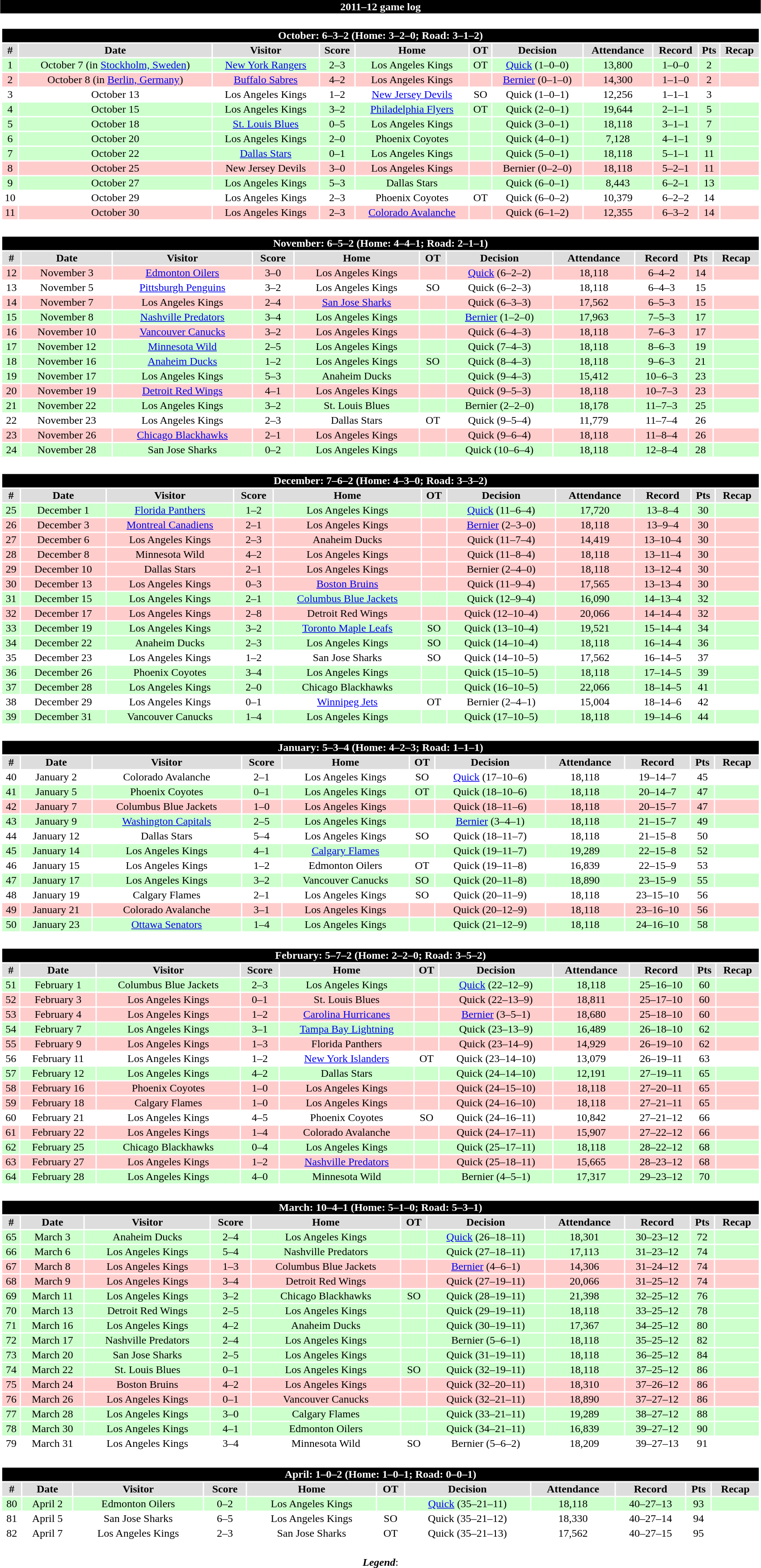<table class="toccolours collapsible"  style="width:90%; clear:both; margin:1.5em auto; text-align:center;">
<tr>
<th colspan=11 style="background:black; color:#FFFFFF;">2011–12 game log</th>
</tr>
<tr>
<td colspan=11><br><table class="toccolours collapsible collapsed" style="width:100%;">
<tr>
<th colspan=11 style="background:black; color:white;">October: 6–3–2 (Home: 3–2–0; Road: 3–1–2)</th>
</tr>
<tr style="text-align:center; background:#ddd;">
<td><strong>#</strong></td>
<td><strong>Date</strong></td>
<td><strong>Visitor</strong></td>
<td><strong>Score</strong></td>
<td><strong>Home</strong></td>
<td><strong>OT</strong></td>
<td><strong>Decision</strong></td>
<td><strong>Attendance</strong></td>
<td><strong>Record</strong></td>
<td><strong>Pts</strong></td>
<td><strong>Recap</strong></td>
</tr>
<tr style="text-align:center; background:#cfc;">
<td>1</td>
<td>October 7 (in <a href='#'>Stockholm, Sweden</a>)</td>
<td><a href='#'>New York Rangers</a></td>
<td>2–3</td>
<td>Los Angeles Kings</td>
<td>OT</td>
<td><a href='#'>Quick</a> (1–0–0)</td>
<td>13,800</td>
<td>1–0–0</td>
<td>2</td>
<td></td>
</tr>
<tr style="text-align:center; background:#fcc;">
<td>2</td>
<td>October 8 (in <a href='#'>Berlin, Germany</a>)</td>
<td><a href='#'>Buffalo Sabres</a></td>
<td>4–2</td>
<td>Los Angeles Kings</td>
<td></td>
<td><a href='#'>Bernier</a> (0–1–0)</td>
<td>14,300</td>
<td>1–1–0</td>
<td>2</td>
<td></td>
</tr>
<tr style="text-align:center; background:white;">
<td>3</td>
<td>October 13</td>
<td>Los Angeles Kings</td>
<td>1–2</td>
<td><a href='#'>New Jersey Devils</a></td>
<td>SO</td>
<td>Quick (1–0–1)</td>
<td>12,256</td>
<td>1–1–1</td>
<td>3</td>
<td></td>
</tr>
<tr style="text-align:center; background:#cfc;">
<td>4</td>
<td>October 15</td>
<td>Los Angeles Kings</td>
<td>3–2</td>
<td><a href='#'>Philadelphia Flyers</a></td>
<td>OT</td>
<td>Quick (2–0–1)</td>
<td>19,644</td>
<td>2–1–1</td>
<td>5</td>
<td></td>
</tr>
<tr style="text-align:center; background:#cfc;">
<td>5</td>
<td>October 18</td>
<td><a href='#'>St. Louis Blues</a></td>
<td>0–5</td>
<td>Los Angeles Kings</td>
<td></td>
<td>Quick (3–0–1)</td>
<td>18,118</td>
<td>3–1–1</td>
<td>7</td>
<td></td>
</tr>
<tr style="text-align:center; background:#cfc;">
<td>6</td>
<td>October 20</td>
<td>Los Angeles Kings</td>
<td>2–0</td>
<td>Phoenix Coyotes</td>
<td></td>
<td>Quick (4–0–1)</td>
<td>7,128</td>
<td>4–1–1</td>
<td>9</td>
<td></td>
</tr>
<tr style="text-align:center; background:#cfc;">
<td>7</td>
<td>October 22</td>
<td><a href='#'>Dallas Stars</a></td>
<td>0–1</td>
<td>Los Angeles Kings</td>
<td></td>
<td>Quick (5–0–1)</td>
<td>18,118</td>
<td>5–1–1</td>
<td>11</td>
<td></td>
</tr>
<tr style="text-align:center; background:#fcc;">
<td>8</td>
<td>October 25</td>
<td>New Jersey Devils</td>
<td>3–0</td>
<td>Los Angeles Kings</td>
<td></td>
<td>Bernier (0–2–0)</td>
<td>18,118</td>
<td>5–2–1</td>
<td>11</td>
<td></td>
</tr>
<tr style="text-align:center; background:#cfc;">
<td>9</td>
<td>October 27</td>
<td>Los Angeles Kings</td>
<td>5–3</td>
<td>Dallas Stars</td>
<td></td>
<td>Quick (6–0–1)</td>
<td>8,443</td>
<td>6–2–1</td>
<td>13</td>
<td></td>
</tr>
<tr style="text-align:center; background:white;">
<td>10</td>
<td>October 29</td>
<td>Los Angeles Kings</td>
<td>2–3</td>
<td>Phoenix Coyotes</td>
<td>OT</td>
<td>Quick (6–0–2)</td>
<td>10,379</td>
<td>6–2–2</td>
<td>14</td>
<td></td>
</tr>
<tr style="text-align:center; background:#fcc;">
<td>11</td>
<td>October 30</td>
<td>Los Angeles Kings</td>
<td>2–3</td>
<td><a href='#'>Colorado Avalanche</a></td>
<td></td>
<td>Quick (6–1–2)</td>
<td>12,355</td>
<td>6–3–2</td>
<td>14</td>
<td></td>
</tr>
</table>
</td>
</tr>
<tr>
<td colspan=11><br><table class="toccolours collapsible collapsed" style="width:100%;">
<tr>
<th colspan=11 style="background:black; color:white;">November: 6–5–2 (Home: 4–4–1; Road: 2–1–1)</th>
</tr>
<tr style="text-align:center; background:#ddd;">
<td><strong>#</strong></td>
<td><strong>Date</strong></td>
<td><strong>Visitor</strong></td>
<td><strong>Score</strong></td>
<td><strong>Home</strong></td>
<td><strong>OT</strong></td>
<td><strong>Decision</strong></td>
<td><strong>Attendance</strong></td>
<td><strong>Record</strong></td>
<td><strong>Pts</strong></td>
<td><strong>Recap</strong></td>
</tr>
<tr style="text-align:center; background:#fcc;">
<td>12</td>
<td>November 3</td>
<td><a href='#'>Edmonton Oilers</a></td>
<td>3–0</td>
<td>Los Angeles Kings</td>
<td></td>
<td><a href='#'>Quick</a> (6–2–2)</td>
<td>18,118</td>
<td>6–4–2</td>
<td>14</td>
<td></td>
</tr>
<tr style="text-align:center;background:white;">
<td>13</td>
<td>November 5</td>
<td><a href='#'>Pittsburgh Penguins</a></td>
<td>3–2</td>
<td>Los Angeles Kings</td>
<td>SO</td>
<td>Quick (6–2–3)</td>
<td>18,118</td>
<td>6–4–3</td>
<td>15</td>
<td></td>
</tr>
<tr style="text-align:center;background:#fcc;">
<td>14</td>
<td>November 7</td>
<td>Los Angeles Kings</td>
<td>2–4</td>
<td><a href='#'>San Jose Sharks</a></td>
<td></td>
<td>Quick (6–3–3)</td>
<td>17,562</td>
<td>6–5–3</td>
<td>15</td>
<td></td>
</tr>
<tr style="text-align:center;background:#cfc;">
<td>15</td>
<td>November 8</td>
<td><a href='#'>Nashville Predators</a></td>
<td>3–4</td>
<td>Los Angeles Kings</td>
<td></td>
<td><a href='#'>Bernier</a> (1–2–0)</td>
<td>17,963</td>
<td>7–5–3</td>
<td>17</td>
<td></td>
</tr>
<tr style="text-align:center;background:#fcc;">
<td>16</td>
<td>November 10</td>
<td><a href='#'>Vancouver Canucks</a></td>
<td>3–2</td>
<td>Los Angeles Kings</td>
<td></td>
<td>Quick (6–4–3)</td>
<td>18,118</td>
<td>7–6–3</td>
<td>17</td>
<td></td>
</tr>
<tr style="text-align:center;background:#cfc;">
<td>17</td>
<td>November 12</td>
<td><a href='#'>Minnesota Wild</a></td>
<td>2–5</td>
<td>Los Angeles Kings</td>
<td></td>
<td>Quick (7–4–3)</td>
<td>18,118</td>
<td>8–6–3</td>
<td>19</td>
<td></td>
</tr>
<tr style="text-align:center;background:#cfc;">
<td>18</td>
<td>November 16</td>
<td><a href='#'>Anaheim Ducks</a></td>
<td>1–2</td>
<td>Los Angeles Kings</td>
<td>SO</td>
<td>Quick (8–4–3)</td>
<td>18,118</td>
<td>9–6–3</td>
<td>21</td>
<td></td>
</tr>
<tr style="text-align:center;background:#cfc;">
<td>19</td>
<td>November 17</td>
<td>Los Angeles Kings</td>
<td>5–3</td>
<td>Anaheim Ducks</td>
<td></td>
<td>Quick (9–4–3)</td>
<td>15,412</td>
<td>10–6–3</td>
<td>23</td>
<td></td>
</tr>
<tr style="text-align:center;background:#fcc;">
<td>20</td>
<td>November 19</td>
<td><a href='#'>Detroit Red Wings</a></td>
<td>4–1</td>
<td>Los Angeles Kings</td>
<td></td>
<td>Quick (9–5–3)</td>
<td>18,118</td>
<td>10–7–3</td>
<td>23</td>
<td></td>
</tr>
<tr style="text-align:center;background:#cfc;">
<td>21</td>
<td>November 22</td>
<td>Los Angeles Kings</td>
<td>3–2</td>
<td>St. Louis Blues</td>
<td></td>
<td>Bernier (2–2–0)</td>
<td>18,178</td>
<td>11–7–3</td>
<td>25</td>
<td></td>
</tr>
<tr style="text-align:center;background:white;">
<td>22</td>
<td>November 23</td>
<td>Los Angeles Kings</td>
<td>2–3</td>
<td>Dallas Stars</td>
<td>OT</td>
<td>Quick (9–5–4)</td>
<td>11,779</td>
<td>11–7–4</td>
<td>26</td>
<td></td>
</tr>
<tr style="text-align:center;background:#fcc;">
<td>23</td>
<td>November 26</td>
<td><a href='#'>Chicago Blackhawks</a></td>
<td>2–1</td>
<td>Los Angeles Kings</td>
<td></td>
<td>Quick (9–6–4)</td>
<td>18,118</td>
<td>11–8–4</td>
<td>26</td>
<td></td>
</tr>
<tr style="text-align:center;background:#cfc;">
<td>24</td>
<td>November 28</td>
<td>San Jose Sharks</td>
<td>0–2</td>
<td>Los Angeles Kings</td>
<td></td>
<td>Quick (10–6–4)</td>
<td>18,118</td>
<td>12–8–4</td>
<td>28</td>
<td></td>
</tr>
</table>
</td>
</tr>
<tr>
<td colspan=11><br><table class="toccolours collapsible collapsed" style="width:100%;">
<tr>
<th colspan=11 style="background:black; color:white;">December: 7–6–2 (Home: 4–3–0; Road: 3–3–2)</th>
</tr>
<tr style="text-align:center; background:#ddd;">
<td><strong>#</strong></td>
<td><strong>Date</strong></td>
<td><strong>Visitor</strong></td>
<td><strong>Score</strong></td>
<td><strong>Home</strong></td>
<td><strong>OT</strong></td>
<td><strong>Decision</strong></td>
<td><strong>Attendance</strong></td>
<td><strong>Record</strong></td>
<td><strong>Pts</strong></td>
<td><strong>Recap</strong></td>
</tr>
<tr style="text-align:center;background:#cfc;">
<td>25</td>
<td>December 1</td>
<td><a href='#'>Florida Panthers</a></td>
<td>1–2</td>
<td>Los Angeles Kings</td>
<td></td>
<td><a href='#'>Quick</a> (11–6–4)</td>
<td>17,720</td>
<td>13–8–4</td>
<td>30</td>
<td></td>
</tr>
<tr style="text-align:center;background:#fcc;">
<td>26</td>
<td>December 3</td>
<td><a href='#'>Montreal Canadiens</a></td>
<td>2–1</td>
<td>Los Angeles Kings</td>
<td></td>
<td><a href='#'>Bernier</a> (2–3–0)</td>
<td>18,118</td>
<td>13–9–4</td>
<td>30</td>
<td></td>
</tr>
<tr style="text-align:center;background:#fcc;">
<td>27</td>
<td>December 6</td>
<td>Los Angeles Kings</td>
<td>2–3</td>
<td>Anaheim Ducks</td>
<td></td>
<td>Quick (11–7–4)</td>
<td>14,419</td>
<td>13–10–4</td>
<td>30</td>
<td></td>
</tr>
<tr style="text-align:center;background:#fcc;">
<td>28</td>
<td>December 8</td>
<td>Minnesota Wild</td>
<td>4–2</td>
<td>Los Angeles Kings</td>
<td></td>
<td>Quick (11–8–4)</td>
<td>18,118</td>
<td>13–11–4</td>
<td>30</td>
<td></td>
</tr>
<tr style="text-align:center;background:#fcc;">
<td>29</td>
<td>December 10</td>
<td>Dallas Stars</td>
<td>2–1</td>
<td>Los Angeles Kings</td>
<td></td>
<td>Bernier (2–4–0)</td>
<td>18,118</td>
<td>13–12–4</td>
<td>30</td>
<td></td>
</tr>
<tr style="text-align:center;background:#fcc;">
<td>30</td>
<td>December 13</td>
<td>Los Angeles Kings</td>
<td>0–3</td>
<td><a href='#'>Boston Bruins</a></td>
<td></td>
<td>Quick (11–9–4)</td>
<td>17,565</td>
<td>13–13–4</td>
<td>30</td>
<td></td>
</tr>
<tr style="text-align:center;background:#cfc;">
<td>31</td>
<td>December 15</td>
<td>Los Angeles Kings</td>
<td>2–1</td>
<td><a href='#'>Columbus Blue Jackets</a></td>
<td></td>
<td>Quick (12–9–4)</td>
<td>16,090</td>
<td>14–13–4</td>
<td>32</td>
<td></td>
</tr>
<tr style="text-align:center;background:#fcc;">
<td>32</td>
<td>December 17</td>
<td>Los Angeles Kings</td>
<td>2–8</td>
<td>Detroit Red Wings</td>
<td></td>
<td>Quick (12–10–4)</td>
<td>20,066</td>
<td>14–14–4</td>
<td>32</td>
<td></td>
</tr>
<tr style="text-align:center;background:#cfc;">
<td>33</td>
<td>December 19</td>
<td>Los Angeles Kings</td>
<td>3–2</td>
<td><a href='#'>Toronto Maple Leafs</a></td>
<td>SO</td>
<td>Quick (13–10–4)</td>
<td>19,521</td>
<td>15–14–4</td>
<td>34</td>
<td></td>
</tr>
<tr style="text-align:center;background:#cfc;">
<td>34</td>
<td>December 22</td>
<td>Anaheim Ducks</td>
<td>2–3</td>
<td>Los Angeles Kings</td>
<td>SO</td>
<td>Quick (14–10–4)</td>
<td>18,118</td>
<td>16–14–4</td>
<td>36</td>
<td></td>
</tr>
<tr style="text-align:center;background:white;">
<td>35</td>
<td>December 23</td>
<td>Los Angeles Kings</td>
<td>1–2</td>
<td>San Jose Sharks</td>
<td>SO</td>
<td>Quick (14–10–5)</td>
<td>17,562</td>
<td>16–14–5</td>
<td>37</td>
<td></td>
</tr>
<tr style="text-align:center;background:#cfc;">
<td>36</td>
<td>December 26</td>
<td>Phoenix Coyotes</td>
<td>3–4</td>
<td>Los Angeles Kings</td>
<td></td>
<td>Quick (15–10–5)</td>
<td>18,118</td>
<td>17–14–5</td>
<td>39</td>
<td></td>
</tr>
<tr style="text-align:center;background:#cfc;">
<td>37</td>
<td>December 28</td>
<td>Los Angeles Kings</td>
<td>2–0</td>
<td>Chicago Blackhawks</td>
<td></td>
<td>Quick (16–10–5)</td>
<td>22,066</td>
<td>18–14–5</td>
<td>41</td>
<td></td>
</tr>
<tr style="text-align:center;background:white">
<td>38</td>
<td>December 29</td>
<td>Los Angeles Kings</td>
<td>0–1</td>
<td><a href='#'>Winnipeg Jets</a></td>
<td>OT</td>
<td>Bernier (2–4–1)</td>
<td>15,004</td>
<td>18–14–6</td>
<td>42</td>
<td></td>
</tr>
<tr style="text-align:center;background:#cfc;">
<td>39</td>
<td>December 31</td>
<td>Vancouver Canucks</td>
<td>1–4</td>
<td>Los Angeles Kings</td>
<td></td>
<td>Quick (17–10–5)</td>
<td>18,118</td>
<td>19–14–6</td>
<td>44</td>
<td></td>
</tr>
</table>
</td>
</tr>
<tr>
<td colspan=11><br><table class="toccolours collapsible collapsed" style="width:100%;">
<tr>
<th colspan=11 style="background:black; color:white;">January: 5–3–4 (Home: 4–2–3; Road: 1–1–1)</th>
</tr>
<tr style="text-align:center; background:#ddd;">
<td><strong>#</strong></td>
<td><strong>Date</strong></td>
<td><strong>Visitor</strong></td>
<td><strong>Score</strong></td>
<td><strong>Home</strong></td>
<td><strong>OT</strong></td>
<td><strong>Decision</strong></td>
<td><strong>Attendance</strong></td>
<td><strong>Record</strong></td>
<td><strong>Pts</strong></td>
<td><strong>Recap</strong></td>
</tr>
<tr style="text-align:center;background:white">
<td>40</td>
<td>January 2</td>
<td>Colorado Avalanche</td>
<td>2–1</td>
<td>Los Angeles Kings</td>
<td>SO</td>
<td><a href='#'>Quick</a> (17–10–6)</td>
<td>18,118</td>
<td>19–14–7</td>
<td>45</td>
<td></td>
</tr>
<tr style="text-align:center;background:#cfc;">
<td>41</td>
<td>January 5</td>
<td>Phoenix Coyotes</td>
<td>0–1</td>
<td>Los Angeles Kings</td>
<td>OT</td>
<td>Quick (18–10–6)</td>
<td>18,118</td>
<td>20–14–7</td>
<td>47</td>
<td></td>
</tr>
<tr style="text-align:center;background:#fcc;">
<td>42</td>
<td>January 7</td>
<td>Columbus Blue Jackets</td>
<td>1–0</td>
<td>Los Angeles Kings</td>
<td></td>
<td>Quick (18–11–6)</td>
<td>18,118</td>
<td>20–15–7</td>
<td>47</td>
<td></td>
</tr>
<tr style="text-align:center;background:#cfc;">
<td>43</td>
<td>January 9</td>
<td><a href='#'>Washington Capitals</a></td>
<td>2–5</td>
<td>Los Angeles Kings</td>
<td></td>
<td><a href='#'>Bernier</a> (3–4–1)</td>
<td>18,118</td>
<td>21–15–7</td>
<td>49</td>
<td></td>
</tr>
<tr style="text-align:center;background:white">
<td>44</td>
<td>January 12</td>
<td>Dallas Stars</td>
<td>5–4</td>
<td>Los Angeles Kings</td>
<td>SO</td>
<td>Quick (18–11–7)</td>
<td>18,118</td>
<td>21–15–8</td>
<td>50</td>
<td></td>
</tr>
<tr style="text-align:center;background:#cfc;">
<td>45</td>
<td>January 14</td>
<td>Los Angeles Kings</td>
<td>4–1</td>
<td><a href='#'>Calgary Flames</a></td>
<td></td>
<td>Quick (19–11–7)</td>
<td>19,289</td>
<td>22–15–8</td>
<td>52</td>
<td></td>
</tr>
<tr style="text-align:center;background:white">
<td>46</td>
<td>January 15</td>
<td>Los Angeles Kings</td>
<td>1–2</td>
<td>Edmonton Oilers</td>
<td>OT</td>
<td>Quick (19–11–8)</td>
<td>16,839</td>
<td>22–15–9</td>
<td>53</td>
<td></td>
</tr>
<tr style="text-align:center;background:#cfc;">
<td>47</td>
<td>January 17</td>
<td>Los Angeles Kings</td>
<td>3–2</td>
<td>Vancouver Canucks</td>
<td>SO</td>
<td>Quick (20–11–8)</td>
<td>18,890</td>
<td>23–15–9</td>
<td>55</td>
<td></td>
</tr>
<tr style="text-align:center;background:white">
<td>48</td>
<td>January 19</td>
<td>Calgary Flames</td>
<td>2–1</td>
<td>Los Angeles Kings</td>
<td>SO</td>
<td>Quick (20–11–9)</td>
<td>18,118</td>
<td>23–15–10</td>
<td>56</td>
<td></td>
</tr>
<tr style="text-align:center;background:#fcc;">
<td>49</td>
<td>January 21</td>
<td>Colorado Avalanche</td>
<td>3–1</td>
<td>Los Angeles Kings</td>
<td></td>
<td>Quick (20–12–9)</td>
<td>18,118</td>
<td>23–16–10</td>
<td>56</td>
<td></td>
</tr>
<tr style="text-align:center;background:#cfc;">
<td>50</td>
<td>January 23</td>
<td><a href='#'>Ottawa Senators</a></td>
<td>1–4</td>
<td>Los Angeles Kings</td>
<td></td>
<td>Quick (21–12–9)</td>
<td>18,118</td>
<td>24–16–10</td>
<td>58</td>
<td></td>
</tr>
</table>
</td>
</tr>
<tr>
<td colspan=11><br><table class="toccolours collapsible collapsed" style="width:100%;">
<tr>
<th colspan=11 style="background:black; color:white;">February: 5–7–2 (Home: 2–2–0; Road: 3–5–2)</th>
</tr>
<tr style="text-align:center; background:#ddd;">
<td><strong>#</strong></td>
<td><strong>Date</strong></td>
<td><strong>Visitor</strong></td>
<td><strong>Score</strong></td>
<td><strong>Home</strong></td>
<td><strong>OT</strong></td>
<td><strong>Decision</strong></td>
<td><strong>Attendance</strong></td>
<td><strong>Record</strong></td>
<td><strong>Pts</strong></td>
<td><strong>Recap</strong></td>
</tr>
<tr style="text-align:center;background:#cfc;">
<td>51</td>
<td>February 1</td>
<td>Columbus Blue Jackets</td>
<td>2–3</td>
<td>Los Angeles Kings</td>
<td></td>
<td><a href='#'>Quick</a> (22–12–9)</td>
<td>18,118</td>
<td>25–16–10</td>
<td>60</td>
<td></td>
</tr>
<tr style="text-align:center;background:#fcc;">
<td>52</td>
<td>February 3</td>
<td>Los Angeles Kings</td>
<td>0–1</td>
<td>St. Louis Blues</td>
<td></td>
<td>Quick (22–13–9)</td>
<td>18,811</td>
<td>25–17–10</td>
<td>60</td>
<td></td>
</tr>
<tr style="text-align:center;background:#fcc;">
<td>53</td>
<td>February 4</td>
<td>Los Angeles Kings</td>
<td>1–2</td>
<td><a href='#'>Carolina Hurricanes</a></td>
<td></td>
<td><a href='#'>Bernier</a> (3–5–1)</td>
<td>18,680</td>
<td>25–18–10</td>
<td>60</td>
<td></td>
</tr>
<tr style="text-align:center;background:#cfc;">
<td>54</td>
<td>February 7</td>
<td>Los Angeles Kings</td>
<td>3–1</td>
<td><a href='#'>Tampa Bay Lightning</a></td>
<td></td>
<td>Quick (23–13–9)</td>
<td>16,489</td>
<td>26–18–10</td>
<td>62</td>
<td></td>
</tr>
<tr style="text-align:center;background:#fcc;">
<td>55</td>
<td>February 9</td>
<td>Los Angeles Kings</td>
<td>1–3</td>
<td>Florida Panthers</td>
<td></td>
<td>Quick (23–14–9)</td>
<td>14,929</td>
<td>26–19–10</td>
<td>62</td>
<td></td>
</tr>
<tr style="text-align:center;background:white">
<td>56</td>
<td>February 11</td>
<td>Los Angeles Kings</td>
<td>1–2</td>
<td><a href='#'>New York Islanders</a></td>
<td>OT</td>
<td>Quick (23–14–10)</td>
<td>13,079</td>
<td>26–19–11</td>
<td>63</td>
<td></td>
</tr>
<tr style="text-align:center;background:#cfc;">
<td>57</td>
<td>February 12</td>
<td>Los Angeles Kings</td>
<td>4–2</td>
<td>Dallas Stars</td>
<td></td>
<td>Quick (24–14–10)</td>
<td>12,191</td>
<td>27–19–11</td>
<td>65</td>
<td></td>
</tr>
<tr style="text-align:center;background:#fcc;">
<td>58</td>
<td>February 16</td>
<td>Phoenix Coyotes</td>
<td>1–0</td>
<td>Los Angeles Kings</td>
<td></td>
<td>Quick (24–15–10)</td>
<td>18,118</td>
<td>27–20–11</td>
<td>65</td>
<td></td>
</tr>
<tr style="text-align:center;background:#fcc;">
<td>59</td>
<td>February 18</td>
<td>Calgary Flames</td>
<td>1–0</td>
<td>Los Angeles Kings</td>
<td></td>
<td>Quick (24–16–10)</td>
<td>18,118</td>
<td>27–21–11</td>
<td>65</td>
<td></td>
</tr>
<tr style="text-align:center;background:white">
<td>60</td>
<td>February 21</td>
<td>Los Angeles Kings</td>
<td>4–5</td>
<td>Phoenix Coyotes</td>
<td>SO</td>
<td>Quick (24–16–11)</td>
<td>10,842</td>
<td>27–21–12</td>
<td>66</td>
<td></td>
</tr>
<tr style="text-align:center;background:#fcc;">
<td>61</td>
<td>February 22</td>
<td>Los Angeles Kings</td>
<td>1–4</td>
<td>Colorado Avalanche</td>
<td></td>
<td>Quick (24–17–11)</td>
<td>15,907</td>
<td>27–22–12</td>
<td>66</td>
<td></td>
</tr>
<tr style="text-align:center;background:#cfc;">
<td>62</td>
<td>February 25</td>
<td>Chicago Blackhawks</td>
<td>0–4</td>
<td>Los Angeles Kings</td>
<td></td>
<td>Quick (25–17–11)</td>
<td>18,118</td>
<td>28–22–12</td>
<td>68</td>
<td></td>
</tr>
<tr style="text-align:center;background:#fcc;">
<td>63</td>
<td>February 27</td>
<td>Los Angeles Kings</td>
<td>1–2</td>
<td><a href='#'>Nashville Predators</a></td>
<td></td>
<td>Quick (25–18–11)</td>
<td>15,665</td>
<td>28–23–12</td>
<td>68</td>
<td></td>
</tr>
<tr style="text-align:center;background:#cfc;">
<td>64</td>
<td>February 28</td>
<td>Los Angeles Kings</td>
<td>4–0</td>
<td>Minnesota Wild</td>
<td></td>
<td>Bernier (4–5–1)</td>
<td>17,317</td>
<td>29–23–12</td>
<td>70</td>
<td></td>
</tr>
</table>
</td>
</tr>
<tr>
<td colspan=11><br><table class="toccolours collapsible collapsed" style="width:100%;">
<tr>
<th colspan=11 style="background:black; color:white;">March: 10–4–1 (Home: 5–1–0; Road: 5–3–1)</th>
</tr>
<tr style="text-align:center; background:#ddd;">
<td><strong>#</strong></td>
<td><strong>Date</strong></td>
<td><strong>Visitor</strong></td>
<td><strong>Score</strong></td>
<td><strong>Home</strong></td>
<td><strong>OT</strong></td>
<td><strong>Decision</strong></td>
<td><strong>Attendance</strong></td>
<td><strong>Record</strong></td>
<td><strong>Pts</strong></td>
<td><strong>Recap</strong></td>
</tr>
<tr style="text-align:center;background:#cfc;">
<td>65</td>
<td>March 3</td>
<td>Anaheim Ducks</td>
<td>2–4</td>
<td>Los Angeles Kings</td>
<td></td>
<td><a href='#'>Quick</a> (26–18–11)</td>
<td>18,301</td>
<td>30–23–12</td>
<td>72</td>
<td></td>
</tr>
<tr style="text-align:center;background:#cfc;">
<td>66</td>
<td>March 6</td>
<td>Los Angeles Kings</td>
<td>5–4</td>
<td>Nashville Predators</td>
<td></td>
<td>Quick (27–18–11)</td>
<td>17,113</td>
<td>31–23–12</td>
<td>74</td>
<td></td>
</tr>
<tr style="text-align:center;background:#fcc;">
<td>67</td>
<td>March 8</td>
<td>Los Angeles Kings</td>
<td>1–3</td>
<td>Columbus Blue Jackets</td>
<td></td>
<td><a href='#'>Bernier</a> (4–6–1)</td>
<td>14,306</td>
<td>31–24–12</td>
<td>74</td>
<td></td>
</tr>
<tr style="text-align:center;background:#fcc;">
<td>68</td>
<td>March 9</td>
<td>Los Angeles Kings</td>
<td>3–4</td>
<td>Detroit Red Wings</td>
<td></td>
<td>Quick (27–19–11)</td>
<td>20,066</td>
<td>31–25–12</td>
<td>74</td>
<td></td>
</tr>
<tr style="text-align:center;background:#cfc;">
<td>69</td>
<td>March 11</td>
<td>Los Angeles Kings</td>
<td>3–2</td>
<td>Chicago Blackhawks</td>
<td>SO</td>
<td>Quick (28–19–11)</td>
<td>21,398</td>
<td>32–25–12</td>
<td>76</td>
<td></td>
</tr>
<tr style="text-align:center;background:#cfc;">
<td>70</td>
<td>March 13</td>
<td>Detroit Red Wings</td>
<td>2–5</td>
<td>Los Angeles Kings</td>
<td></td>
<td>Quick (29–19–11)</td>
<td>18,118</td>
<td>33–25–12</td>
<td>78</td>
<td></td>
</tr>
<tr style="text-align:center;background:#cfc;">
<td>71</td>
<td>March 16</td>
<td>Los Angeles Kings</td>
<td>4–2</td>
<td>Anaheim Ducks</td>
<td></td>
<td>Quick (30–19–11)</td>
<td>17,367</td>
<td>34–25–12</td>
<td>80</td>
<td></td>
</tr>
<tr style="text-align:center;background:#cfc;">
<td>72</td>
<td>March 17</td>
<td>Nashville Predators</td>
<td>2–4</td>
<td>Los Angeles Kings</td>
<td></td>
<td>Bernier (5–6–1)</td>
<td>18,118</td>
<td>35–25–12</td>
<td>82</td>
<td></td>
</tr>
<tr style="text-align:center;background:#cfc;">
<td>73</td>
<td>March 20</td>
<td>San Jose Sharks</td>
<td>2–5</td>
<td>Los Angeles Kings</td>
<td></td>
<td>Quick (31–19–11)</td>
<td>18,118</td>
<td>36–25–12</td>
<td>84</td>
<td></td>
</tr>
<tr style="text-align:center;background:#cfc;">
<td>74</td>
<td>March 22</td>
<td>St. Louis Blues</td>
<td>0–1</td>
<td>Los Angeles Kings</td>
<td>SO</td>
<td>Quick (32–19–11)</td>
<td>18,118</td>
<td>37–25–12</td>
<td>86</td>
<td></td>
</tr>
<tr style="text-align:center;background:#fcc;">
<td>75</td>
<td>March 24</td>
<td>Boston Bruins</td>
<td>4–2</td>
<td>Los Angeles Kings</td>
<td></td>
<td>Quick (32–20–11)</td>
<td>18,310</td>
<td>37–26–12</td>
<td>86</td>
<td></td>
</tr>
<tr style="text-align:center;background:#fcc;">
<td>76</td>
<td>March 26</td>
<td>Los Angeles Kings</td>
<td>0–1</td>
<td>Vancouver Canucks</td>
<td></td>
<td>Quick (32–21–11)</td>
<td>18,890</td>
<td>37–27–12</td>
<td>86</td>
<td></td>
</tr>
<tr style="text-align:center;background:#cfc;">
<td>77</td>
<td>March 28</td>
<td>Los Angeles Kings</td>
<td>3–0</td>
<td>Calgary Flames</td>
<td></td>
<td>Quick (33–21–11)</td>
<td>19,289</td>
<td>38–27–12</td>
<td>88</td>
<td></td>
</tr>
<tr style="text-align:center;background:#cfc;">
<td>78</td>
<td>March 30</td>
<td>Los Angeles Kings</td>
<td>4–1</td>
<td>Edmonton Oilers</td>
<td></td>
<td>Quick (34–21–11)</td>
<td>16,839</td>
<td>39–27–12</td>
<td>90</td>
<td></td>
</tr>
<tr style="text-align:center;background:white">
<td>79</td>
<td>March 31</td>
<td>Los Angeles Kings</td>
<td>3–4</td>
<td>Minnesota Wild</td>
<td>SO</td>
<td>Bernier (5–6–2)</td>
<td>18,209</td>
<td>39–27–13</td>
<td>91</td>
<td></td>
</tr>
</table>
</td>
</tr>
<tr>
<td colspan=11><br><table class="toccolours collapsible collapsed" style="width:100%;">
<tr>
<th colspan=11 style="background:black; color:white;">April: 1–0–2 (Home: 1–0–1; Road: 0–0–1)</th>
</tr>
<tr style="text-align:center; background:#ddd;">
<td><strong>#</strong></td>
<td><strong>Date</strong></td>
<td><strong>Visitor</strong></td>
<td><strong>Score</strong></td>
<td><strong>Home</strong></td>
<td><strong>OT</strong></td>
<td><strong>Decision</strong></td>
<td><strong>Attendance</strong></td>
<td><strong>Record</strong></td>
<td><strong>Pts</strong></td>
<td><strong>Recap</strong></td>
</tr>
<tr style="text-align:center;background:#cfc;">
<td>80</td>
<td>April 2</td>
<td>Edmonton Oilers</td>
<td>0–2</td>
<td>Los Angeles Kings</td>
<td></td>
<td><a href='#'>Quick</a> (35–21–11)</td>
<td>18,118</td>
<td>40–27–13</td>
<td>93</td>
<td></td>
</tr>
<tr style="text-align:center;background:white">
<td>81</td>
<td>April 5</td>
<td>San Jose Sharks</td>
<td>6–5</td>
<td>Los Angeles Kings</td>
<td>SO</td>
<td>Quick (35–21–12)</td>
<td>18,330</td>
<td>40–27–14</td>
<td>94</td>
<td></td>
</tr>
<tr style="text-align:center;background:white">
<td>82</td>
<td>April 7</td>
<td>Los Angeles Kings</td>
<td>2–3</td>
<td>San Jose Sharks</td>
<td>OT</td>
<td>Quick (35–21–13)</td>
<td>17,562</td>
<td>40–27–15</td>
<td>95</td>
<td></td>
</tr>
</table>
</td>
</tr>
<tr>
<td colspan="11" style="text-align:center;"><br><strong><em>Legend</em></strong>:


</td>
</tr>
</table>
